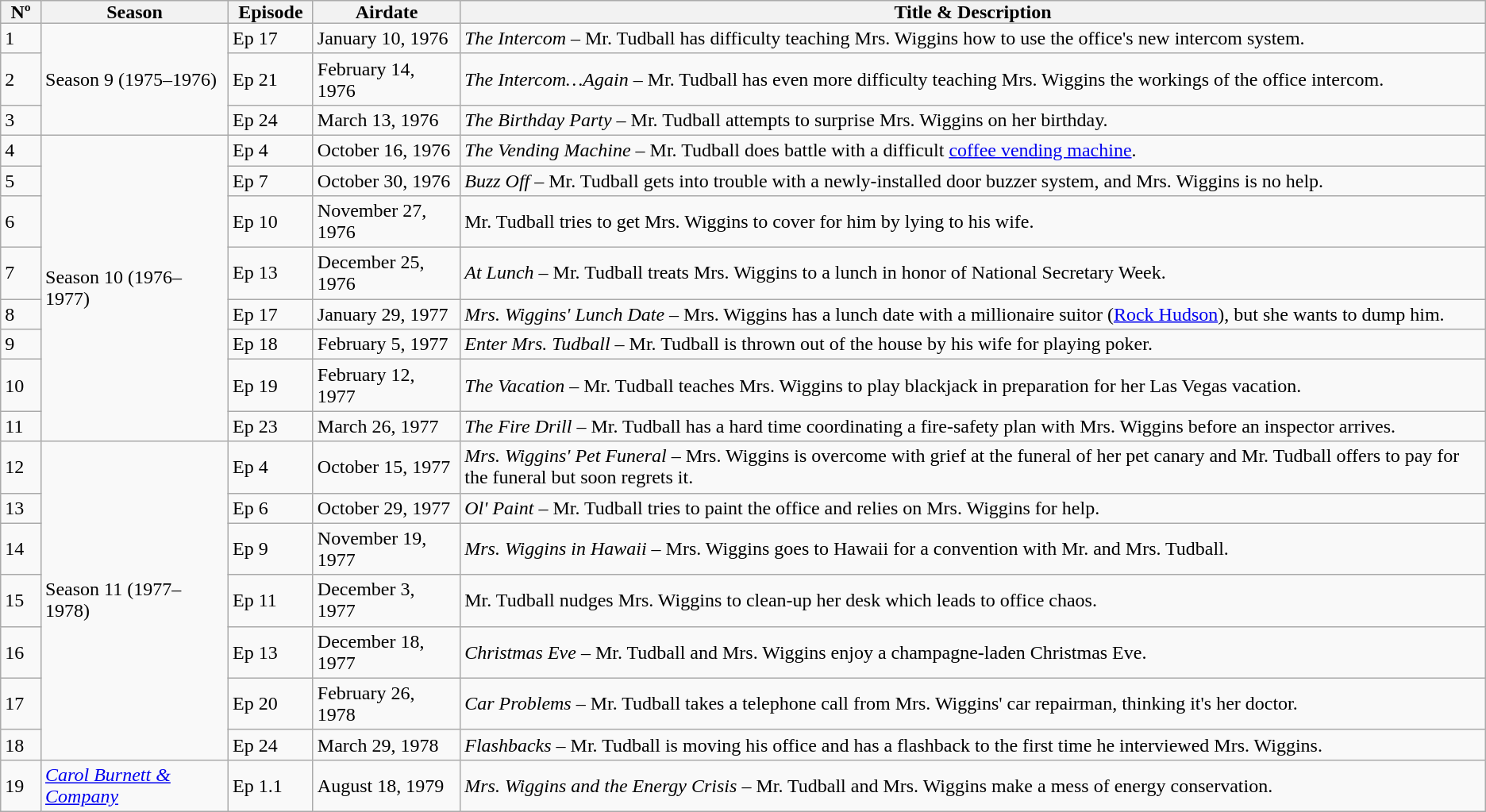<table class="wikitable" style="text-align:left">
<tr>
<th style="padding:0 8px;">Nº</th>
<th style="padding:0 8px;">Season</th>
<th style="padding:0 8px;">Episode</th>
<th style="padding:0 8px;">Airdate</th>
<th style="padding:0 8px;">Title & Description</th>
</tr>
<tr>
<td>1</td>
<td rowspan=3>Season 9 (1975–1976)</td>
<td>Ep 17</td>
<td>January 10, 1976</td>
<td><em>The Intercom</em> – Mr. Tudball has difficulty teaching Mrs. Wiggins how to use the office's new intercom system.</td>
</tr>
<tr>
<td>2</td>
<td>Ep 21</td>
<td>February 14, 1976</td>
<td><em>The Intercom…Again</em> – Mr. Tudball has even more difficulty teaching Mrs. Wiggins the workings of the office intercom.</td>
</tr>
<tr>
<td>3</td>
<td>Ep 24</td>
<td>March 13, 1976</td>
<td><em>The Birthday Party</em> – Mr. Tudball attempts to surprise Mrs. Wiggins on her birthday.</td>
</tr>
<tr>
<td>4</td>
<td rowspan=8>Season 10 (1976–1977)</td>
<td>Ep 4</td>
<td>October 16, 1976</td>
<td><em>The Vending Machine</em> – Mr. Tudball does battle with a difficult <a href='#'>coffee vending machine</a>.</td>
</tr>
<tr>
<td>5</td>
<td>Ep 7</td>
<td>October 30, 1976</td>
<td><em>Buzz Off</em> – Mr. Tudball gets into trouble with a newly-installed door buzzer system, and Mrs. Wiggins is no help.</td>
</tr>
<tr>
<td>6</td>
<td>Ep 10</td>
<td>November 27, 1976</td>
<td>Mr. Tudball tries to get Mrs. Wiggins to cover for him by lying to his wife.</td>
</tr>
<tr>
<td>7</td>
<td>Ep 13</td>
<td>December 25, 1976</td>
<td><em>At Lunch</em> – Mr. Tudball treats Mrs. Wiggins to a lunch in honor of National Secretary Week.</td>
</tr>
<tr>
<td>8</td>
<td>Ep 17</td>
<td>January 29, 1977</td>
<td><em>Mrs. Wiggins' Lunch Date</em> – Mrs. Wiggins has a lunch date with a millionaire suitor (<a href='#'>Rock Hudson</a>), but she wants to dump him.</td>
</tr>
<tr>
<td>9</td>
<td>Ep 18</td>
<td>February 5, 1977</td>
<td><em>Enter Mrs. Tudball</em> – Mr. Tudball is thrown out of the house by his wife for playing poker.</td>
</tr>
<tr>
<td>10</td>
<td>Ep 19</td>
<td>February 12, 1977</td>
<td><em>The Vacation</em> – Mr. Tudball teaches Mrs. Wiggins to play blackjack in preparation for her Las Vegas vacation.</td>
</tr>
<tr>
<td>11</td>
<td>Ep 23</td>
<td>March 26, 1977</td>
<td><em>The Fire Drill</em> – Mr. Tudball has a hard time coordinating a fire-safety plan with Mrs. Wiggins before an inspector arrives.</td>
</tr>
<tr>
<td>12</td>
<td rowspan=7>Season 11 (1977–1978)</td>
<td>Ep 4</td>
<td>October 15, 1977</td>
<td><em>Mrs. Wiggins' Pet Funeral</em> – Mrs. Wiggins is overcome with grief at the funeral of her pet canary and Mr. Tudball offers to pay for the funeral but soon regrets it.</td>
</tr>
<tr>
<td>13</td>
<td>Ep 6</td>
<td>October 29, 1977</td>
<td><em>Ol' Paint</em> – Mr. Tudball tries to paint the office and relies on Mrs. Wiggins for help.</td>
</tr>
<tr>
<td>14</td>
<td>Ep 9</td>
<td>November 19, 1977</td>
<td><em>Mrs. Wiggins in Hawaii</em> – Mrs. Wiggins goes to Hawaii for a convention with Mr. and Mrs. Tudball.</td>
</tr>
<tr>
<td>15</td>
<td>Ep 11</td>
<td>December 3, 1977</td>
<td>Mr. Tudball nudges Mrs. Wiggins to clean-up her desk which leads to office chaos.</td>
</tr>
<tr>
<td>16</td>
<td>Ep 13</td>
<td>December 18, 1977</td>
<td><em>Christmas Eve</em> – Mr. Tudball and Mrs. Wiggins enjoy a champagne-laden Christmas Eve.</td>
</tr>
<tr>
<td>17</td>
<td>Ep 20</td>
<td>February 26, 1978</td>
<td><em>Car Problems</em> – Mr. Tudball takes a telephone call from Mrs. Wiggins' car repairman, thinking it's her doctor.</td>
</tr>
<tr>
<td>18</td>
<td>Ep 24</td>
<td>March 29, 1978</td>
<td><em>Flashbacks</em> – Mr. Tudball is moving his office and has a flashback to the first time he interviewed Mrs. Wiggins.</td>
</tr>
<tr>
<td>19</td>
<td><em><a href='#'>Carol Burnett & Company</a></em></td>
<td>Ep 1.1</td>
<td>August 18, 1979</td>
<td><em>Mrs. Wiggins and the Energy Crisis</em> – Mr. Tudball and Mrs. Wiggins make a mess of energy conservation.</td>
</tr>
</table>
